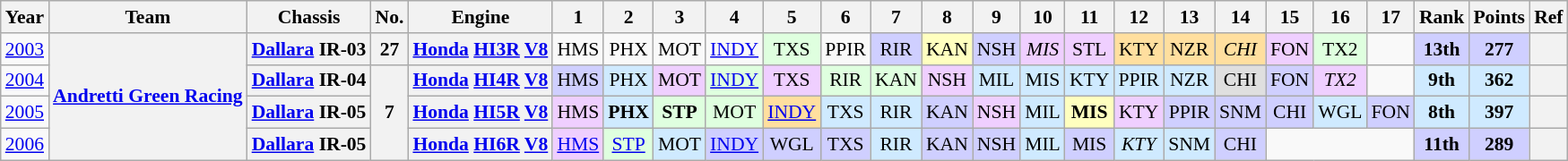<table class="wikitable" style="text-align:center; font-size:90%">
<tr>
<th>Year</th>
<th>Team</th>
<th>Chassis</th>
<th>No.</th>
<th>Engine</th>
<th>1</th>
<th>2</th>
<th>3</th>
<th>4</th>
<th>5</th>
<th>6</th>
<th>7</th>
<th>8</th>
<th>9</th>
<th>10</th>
<th>11</th>
<th>12</th>
<th>13</th>
<th>14</th>
<th>15</th>
<th>16</th>
<th>17</th>
<th>Rank</th>
<th>Points</th>
<th>Ref</th>
</tr>
<tr>
<td><a href='#'>2003</a></td>
<th rowspan=4><a href='#'>Andretti Green Racing</a></th>
<th><a href='#'>Dallara</a> IR-03</th>
<th>27</th>
<th><a href='#'>Honda</a> <a href='#'>HI3R</a> <a href='#'>V8</a></th>
<td>HMS</td>
<td>PHX</td>
<td>MOT</td>
<td><a href='#'>INDY</a></td>
<td style="background:#DFFFDF;">TXS<br></td>
<td>PPIR</td>
<td style="background:#CFCFFF;">RIR<br></td>
<td style="background:#FFFFBF;">KAN<br></td>
<td style="background:#CFCFFF;">NSH<br></td>
<td style="background:#EFCFFF;"><em>MIS</em><br></td>
<td style="background:#EFCFFF;">STL<br></td>
<td style="background:#FFDF9F;">KTY<br></td>
<td style="background:#FFDF9F;">NZR<br></td>
<td style="background:#FFDF9F;"><em>CHI</em><br></td>
<td style="background:#EFCFFF;">FON<br></td>
<td style="background:#DFFFDF;">TX2<br></td>
<td></td>
<th style="background:#CFCFFF;"><strong>13th</strong></th>
<th style="background:#CFCFFF;"><strong>277</strong></th>
<th></th>
</tr>
<tr>
<td><a href='#'>2004</a></td>
<th><a href='#'>Dallara</a> IR-04</th>
<th rowspan=3>7</th>
<th><a href='#'>Honda</a> <a href='#'>HI4R</a> <a href='#'>V8</a></th>
<td style="background:#CFCFFF;">HMS<br></td>
<td style="background:#CFEAFF;">PHX<br></td>
<td style="background:#EFCFFF;">MOT<br></td>
<td style="background:#DFFFDF;"><a href='#'>INDY</a><br></td>
<td style="background:#EFCFFF;">TXS<br></td>
<td style="background:#DFFFDF;">RIR<br></td>
<td style="background:#DFFFDF;">KAN<br></td>
<td style="background:#EFCFFF;">NSH<br></td>
<td style="background:#CFEAFF;">MIL<br></td>
<td style="background:#CFEAFF;">MIS<br></td>
<td style="background:#CFEAFF;">KTY<br></td>
<td style="background:#CFEAFF;">PPIR<br></td>
<td style="background:#CFEAFF;">NZR<br></td>
<td style="background:#DFDFDF;">CHI<br></td>
<td style="background:#CFCFFF;">FON<br></td>
<td style="background:#EFCFFF;"><em>TX2</em><br></td>
<td></td>
<th style="background:#CFEAFF;"><strong>9th</strong></th>
<th style="background:#CFEAFF;"><strong>362</strong></th>
<th></th>
</tr>
<tr>
<td><a href='#'>2005</a></td>
<th><a href='#'>Dallara</a> IR-05</th>
<th><a href='#'>Honda</a> <a href='#'>HI5R</a> <a href='#'>V8</a></th>
<td style="background:#EFCFFF;">HMS<br></td>
<td style="background:#CFEAFF;"><strong>PHX</strong><br></td>
<td style="background:#DFFFDF;"><strong>STP</strong><br></td>
<td style="background:#DFFFDF;">MOT<br></td>
<td style="background:#FFDF9F;"><a href='#'>INDY</a><br></td>
<td style="background:#CFEAFF;">TXS<br></td>
<td style="background:#CFEAFF;">RIR<br></td>
<td style="background:#CFCFFF;">KAN<br></td>
<td style="background:#EFCFFF;">NSH<br></td>
<td style="background:#CFEAFF;">MIL<br></td>
<td style="background:#FFFFBF;"><strong>MIS</strong><br></td>
<td style="background:#EFCFFF;">KTY<br></td>
<td style="background:#CFCFFF;">PPIR<br></td>
<td style="background:#CFCFFF;">SNM<br></td>
<td style="background:#CFCFFF;">CHI<br></td>
<td style="background:#CFEAFF;">WGL<br></td>
<td style="background:#CFCFFF;">FON<br></td>
<th style="background:#CFEAFF;"><strong>8th</strong></th>
<th style="background:#CFEAFF;"><strong>397</strong></th>
<th></th>
</tr>
<tr>
<td><a href='#'>2006</a></td>
<th><a href='#'>Dallara</a> IR-05</th>
<th><a href='#'>Honda</a> <a href='#'>HI6R</a> <a href='#'>V8</a></th>
<td style="background:#EFCFFF;"><a href='#'>HMS</a><br></td>
<td style="background:#DFFFDF;"><a href='#'>STP</a><br></td>
<td style="background:#CFEAFF;">MOT<br></td>
<td style="background:#CFCFFF;"><a href='#'>INDY</a><br></td>
<td style="background:#CFCFFF;">WGL<br></td>
<td style="background:#CFCFFF;">TXS<br></td>
<td style="background:#CFEAFF;">RIR<br></td>
<td style="background:#CFCFFF;">KAN<br></td>
<td style="background:#CFCFFF;">NSH<br></td>
<td style="background:#CFEAFF;">MIL<br></td>
<td style="background:#CFCFFF;">MIS<br></td>
<td style="background:#CFEAFF;"><em>KTY</em><br></td>
<td style="background:#CFEAFF;">SNM<br></td>
<td style="background:#CFCFFF;">CHI<br></td>
<td colspan=3></td>
<th style="background:#CFCFFF;"><strong>11th</strong></th>
<th style="background:#CFCFFF;"><strong>289</strong></th>
<th></th>
</tr>
</table>
